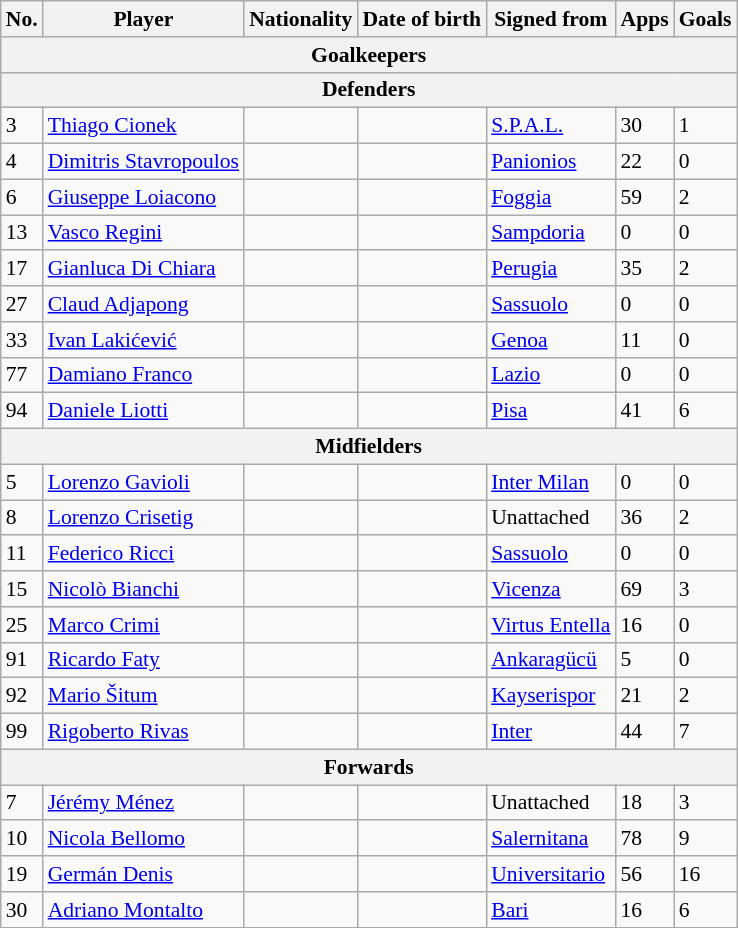<table class="wikitable" style="text-align:left; font-size:90%;">
<tr>
<th text-align:center;">No.</th>
<th text-align:center;">Player</th>
<th text-align:center;">Nationality</th>
<th text-align:center;">Date of birth</th>
<th text-align:center;">Signed from</th>
<th text-align:center;">Apps</th>
<th text-align:center;">Goals</th>
</tr>
<tr>
<th colspan="8" style=text-align:center"><strong>Goalkeepers</strong></th>
</tr>
<tr>
<th colspan="8" style=text-align:center"><strong>Defenders</strong></th>
</tr>
<tr>
<td>3</td>
<td><a href='#'>Thiago Cionek</a></td>
<td></td>
<td></td>
<td><a href='#'>S.P.A.L.</a></td>
<td>30</td>
<td>1</td>
</tr>
<tr>
<td>4</td>
<td><a href='#'>Dimitris Stavropoulos</a></td>
<td></td>
<td></td>
<td> <a href='#'>Panionios</a></td>
<td>22</td>
<td>0</td>
</tr>
<tr>
<td>6</td>
<td><a href='#'>Giuseppe Loiacono</a></td>
<td></td>
<td></td>
<td><a href='#'>Foggia</a></td>
<td>59</td>
<td>2</td>
</tr>
<tr>
<td>13</td>
<td><a href='#'>Vasco Regini</a></td>
<td></td>
<td></td>
<td><a href='#'>Sampdoria</a></td>
<td>0</td>
<td>0</td>
</tr>
<tr>
<td>17</td>
<td><a href='#'>Gianluca Di Chiara</a></td>
<td></td>
<td></td>
<td><a href='#'>Perugia</a></td>
<td>35</td>
<td>2</td>
</tr>
<tr>
<td>27</td>
<td><a href='#'>Claud Adjapong</a></td>
<td></td>
<td></td>
<td><a href='#'>Sassuolo</a></td>
<td>0</td>
<td>0</td>
</tr>
<tr>
<td>33</td>
<td><a href='#'>Ivan Lakićević</a></td>
<td></td>
<td></td>
<td><a href='#'>Genoa</a></td>
<td>11</td>
<td>0</td>
</tr>
<tr>
<td>77</td>
<td><a href='#'>Damiano Franco</a></td>
<td></td>
<td></td>
<td><a href='#'>Lazio</a></td>
<td>0</td>
<td>0</td>
</tr>
<tr>
<td>94</td>
<td><a href='#'>Daniele Liotti</a></td>
<td></td>
<td></td>
<td><a href='#'>Pisa</a></td>
<td>41</td>
<td>6</td>
</tr>
<tr>
<th colspan="8" style=text-align:center"><strong>Midfielders</strong></th>
</tr>
<tr>
<td>5</td>
<td><a href='#'>Lorenzo Gavioli</a></td>
<td></td>
<td></td>
<td><a href='#'>Inter Milan</a></td>
<td>0</td>
<td>0</td>
</tr>
<tr>
<td>8</td>
<td><a href='#'>Lorenzo Crisetig</a></td>
<td></td>
<td></td>
<td>Unattached</td>
<td>36</td>
<td>2</td>
</tr>
<tr>
<td>11</td>
<td><a href='#'>Federico Ricci</a></td>
<td></td>
<td></td>
<td><a href='#'>Sassuolo</a></td>
<td>0</td>
<td>0</td>
</tr>
<tr>
<td>15</td>
<td><a href='#'>Nicolò Bianchi</a></td>
<td></td>
<td></td>
<td><a href='#'>Vicenza</a></td>
<td>69</td>
<td>3</td>
</tr>
<tr>
<td>25</td>
<td><a href='#'>Marco Crimi</a></td>
<td></td>
<td></td>
<td><a href='#'>Virtus Entella</a></td>
<td>16</td>
<td>0</td>
</tr>
<tr>
<td>91</td>
<td><a href='#'>Ricardo Faty</a></td>
<td></td>
<td></td>
<td> <a href='#'>Ankaragücü</a></td>
<td>5</td>
<td>0</td>
</tr>
<tr>
<td>92</td>
<td><a href='#'>Mario Šitum</a></td>
<td></td>
<td></td>
<td> <a href='#'>Kayserispor</a></td>
<td>21</td>
<td>2</td>
</tr>
<tr>
<td>99</td>
<td><a href='#'>Rigoberto Rivas</a></td>
<td></td>
<td></td>
<td><a href='#'>Inter</a></td>
<td>44</td>
<td>7</td>
</tr>
<tr>
<th colspan="8" style=text-align:center"><strong>Forwards</strong></th>
</tr>
<tr>
<td>7</td>
<td><a href='#'>Jérémy Ménez</a></td>
<td></td>
<td></td>
<td>Unattached</td>
<td>18</td>
<td>3</td>
</tr>
<tr>
<td>10</td>
<td><a href='#'>Nicola Bellomo</a></td>
<td></td>
<td></td>
<td><a href='#'>Salernitana</a></td>
<td>78</td>
<td>9</td>
</tr>
<tr>
<td>19</td>
<td><a href='#'>Germán Denis</a></td>
<td></td>
<td></td>
<td> <a href='#'>Universitario</a></td>
<td>56</td>
<td>16</td>
</tr>
<tr>
<td>30</td>
<td><a href='#'>Adriano Montalto</a></td>
<td></td>
<td></td>
<td><a href='#'>Bari</a></td>
<td>16</td>
<td>6</td>
</tr>
</table>
